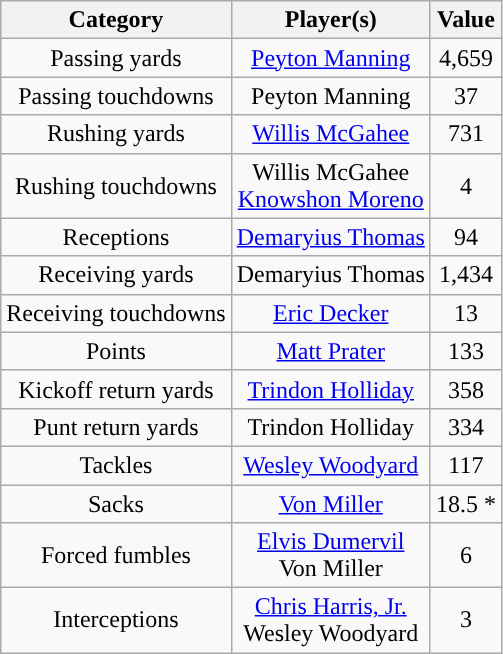<table class="wikitable" style="text-align:center">
<tr>
<th>Category</th>
<th>Player(s)</th>
<th>Value</th>
</tr>
<tr>
<td>Passing yards</td>
<td><a href='#'>Peyton Manning</a></td>
<td>4,659</td>
</tr>
<tr>
<td>Passing touchdowns</td>
<td>Peyton Manning</td>
<td>37</td>
</tr>
<tr>
<td>Rushing yards</td>
<td><a href='#'>Willis McGahee</a></td>
<td>731</td>
</tr>
<tr>
<td>Rushing touchdowns</td>
<td>Willis McGahee<br><a href='#'>Knowshon Moreno</a></td>
<td>4</td>
</tr>
<tr>
<td>Receptions</td>
<td><a href='#'>Demaryius Thomas</a></td>
<td>94</td>
</tr>
<tr>
<td>Receiving yards</td>
<td>Demaryius Thomas</td>
<td>1,434</td>
</tr>
<tr>
<td>Receiving touchdowns</td>
<td><a href='#'>Eric Decker</a></td>
<td>13</td>
</tr>
<tr>
<td>Points</td>
<td><a href='#'>Matt Prater</a></td>
<td>133</td>
</tr>
<tr>
<td>Kickoff return yards</td>
<td><a href='#'>Trindon Holliday</a></td>
<td>358</td>
</tr>
<tr>
<td>Punt return yards</td>
<td>Trindon Holliday</td>
<td>334</td>
</tr>
<tr>
<td>Tackles</td>
<td><a href='#'>Wesley Woodyard</a></td>
<td>117</td>
</tr>
<tr>
<td>Sacks</td>
<td><a href='#'>Von Miller</a></td>
<td>18.5 *</td>
</tr>
<tr>
<td>Forced fumbles</td>
<td><a href='#'>Elvis Dumervil</a><br>Von Miller</td>
<td>6</td>
</tr>
<tr>
<td>Interceptions</td>
<td><a href='#'>Chris Harris, Jr.</a><br>Wesley Woodyard</td>
<td>3</td>
</tr>
</table>
